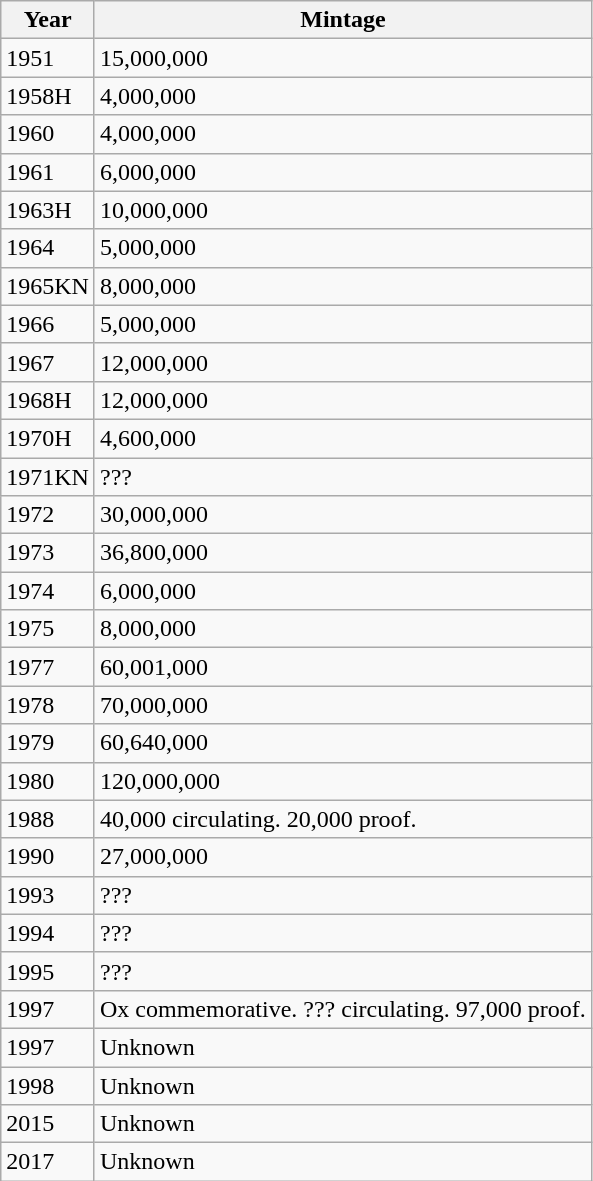<table class="wikitable">
<tr>
<th>Year</th>
<th>Mintage</th>
</tr>
<tr>
<td>1951</td>
<td>15,000,000</td>
</tr>
<tr>
<td>1958H</td>
<td>4,000,000</td>
</tr>
<tr>
<td>1960</td>
<td>4,000,000</td>
</tr>
<tr>
<td>1961</td>
<td>6,000,000</td>
</tr>
<tr>
<td>1963H</td>
<td>10,000,000</td>
</tr>
<tr>
<td>1964</td>
<td>5,000,000</td>
</tr>
<tr>
<td>1965KN</td>
<td>8,000,000</td>
</tr>
<tr>
<td>1966</td>
<td>5,000,000</td>
</tr>
<tr>
<td>1967</td>
<td>12,000,000</td>
</tr>
<tr>
<td>1968H</td>
<td>12,000,000</td>
</tr>
<tr>
<td>1970H</td>
<td>4,600,000</td>
</tr>
<tr>
<td>1971KN</td>
<td>???</td>
</tr>
<tr>
<td>1972</td>
<td>30,000,000</td>
</tr>
<tr>
<td>1973</td>
<td>36,800,000</td>
</tr>
<tr>
<td>1974</td>
<td>6,000,000</td>
</tr>
<tr>
<td>1975</td>
<td>8,000,000</td>
</tr>
<tr>
<td>1977</td>
<td>60,001,000</td>
</tr>
<tr>
<td>1978</td>
<td>70,000,000</td>
</tr>
<tr>
<td>1979</td>
<td>60,640,000</td>
</tr>
<tr>
<td>1980</td>
<td>120,000,000</td>
</tr>
<tr>
<td>1988</td>
<td>40,000 circulating. 20,000 proof.</td>
</tr>
<tr>
<td>1990</td>
<td>27,000,000</td>
</tr>
<tr>
<td>1993</td>
<td>???</td>
</tr>
<tr>
<td>1994</td>
<td>???</td>
</tr>
<tr>
<td>1995</td>
<td>???</td>
</tr>
<tr>
<td>1997</td>
<td>Ox commemorative. ??? circulating. 97,000 proof.</td>
</tr>
<tr>
<td>1997</td>
<td>Unknown</td>
</tr>
<tr>
<td>1998</td>
<td>Unknown</td>
</tr>
<tr>
<td>2015</td>
<td>Unknown</td>
</tr>
<tr>
<td>2017</td>
<td>Unknown</td>
</tr>
</table>
